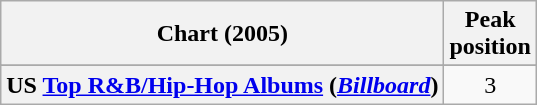<table class="wikitable sortable plainrowheaders" style="text-align:center">
<tr>
<th>Chart (2005)</th>
<th>Peak<br>position</th>
</tr>
<tr>
</tr>
<tr>
<th scope="row">US <a href='#'>Top R&B/Hip-Hop Albums</a> (<em><a href='#'>Billboard</a></em>)</th>
<td align="center">3</td>
</tr>
</table>
